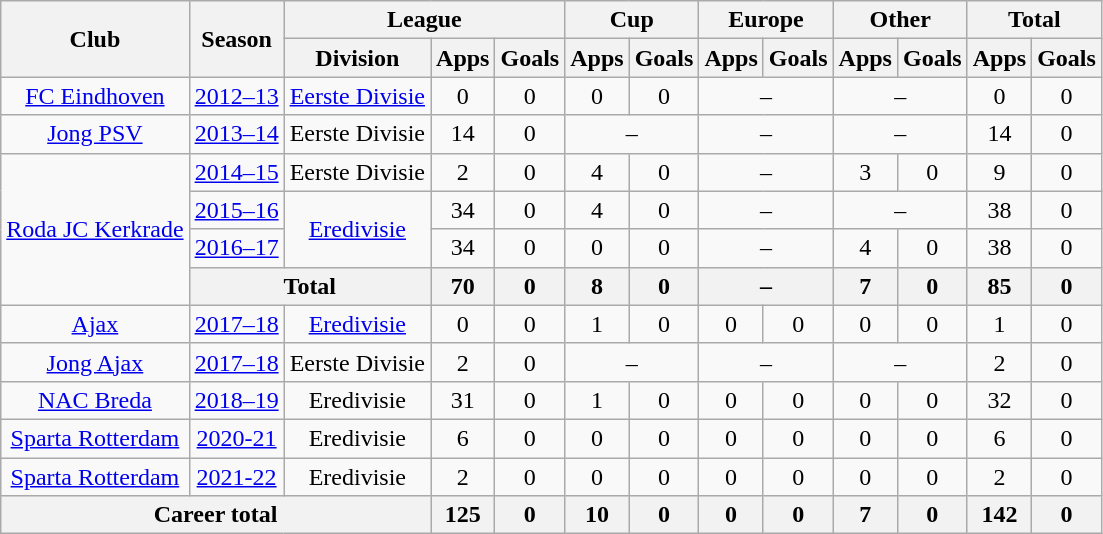<table class="wikitable" style="text-align:center">
<tr>
<th rowspan="2">Club</th>
<th rowspan="2">Season</th>
<th colspan="3">League</th>
<th colspan="2">Cup</th>
<th colspan="2">Europe</th>
<th colspan="2">Other</th>
<th colspan="2">Total</th>
</tr>
<tr>
<th>Division</th>
<th>Apps</th>
<th>Goals</th>
<th>Apps</th>
<th>Goals</th>
<th>Apps</th>
<th>Goals</th>
<th>Apps</th>
<th>Goals</th>
<th>Apps</th>
<th>Goals</th>
</tr>
<tr>
<td><a href='#'>FC Eindhoven</a></td>
<td><a href='#'>2012–13</a></td>
<td><a href='#'>Eerste Divisie</a></td>
<td>0</td>
<td>0</td>
<td>0</td>
<td>0</td>
<td colspan="2">–</td>
<td colspan="2">–</td>
<td>0</td>
<td>0</td>
</tr>
<tr>
<td><a href='#'>Jong PSV</a></td>
<td><a href='#'>2013–14</a></td>
<td>Eerste Divisie</td>
<td>14</td>
<td>0</td>
<td colspan="2">–</td>
<td colspan="2">–</td>
<td colspan="2">–</td>
<td>14</td>
<td>0</td>
</tr>
<tr>
<td rowspan="4"><a href='#'>Roda JC Kerkrade</a></td>
<td><a href='#'>2014–15</a></td>
<td>Eerste Divisie</td>
<td>2</td>
<td>0</td>
<td>4</td>
<td>0</td>
<td colspan="2">–</td>
<td>3</td>
<td>0</td>
<td>9</td>
<td>0</td>
</tr>
<tr>
<td><a href='#'>2015–16</a></td>
<td rowspan="2"><a href='#'>Eredivisie</a></td>
<td>34</td>
<td>0</td>
<td>4</td>
<td>0</td>
<td colspan="2">–</td>
<td colspan="2">–</td>
<td>38</td>
<td>0</td>
</tr>
<tr>
<td><a href='#'>2016–17</a></td>
<td>34</td>
<td>0</td>
<td>0</td>
<td>0</td>
<td colspan="2">–</td>
<td>4</td>
<td>0</td>
<td>38</td>
<td>0</td>
</tr>
<tr>
<th colspan="2">Total</th>
<th>70</th>
<th>0</th>
<th>8</th>
<th>0</th>
<th colspan="2">–</th>
<th>7</th>
<th>0</th>
<th>85</th>
<th>0</th>
</tr>
<tr>
<td><a href='#'>Ajax</a></td>
<td><a href='#'>2017–18</a></td>
<td><a href='#'>Eredivisie</a></td>
<td>0</td>
<td>0</td>
<td>1</td>
<td>0</td>
<td>0</td>
<td>0</td>
<td>0</td>
<td>0</td>
<td>1</td>
<td>0</td>
</tr>
<tr>
<td><a href='#'>Jong Ajax</a></td>
<td><a href='#'>2017–18</a></td>
<td>Eerste Divisie</td>
<td>2</td>
<td>0</td>
<td colspan="2">–</td>
<td colspan="2">–</td>
<td colspan="2">–</td>
<td>2</td>
<td>0</td>
</tr>
<tr>
<td><a href='#'>NAC Breda</a></td>
<td><a href='#'>2018–19</a></td>
<td>Eredivisie</td>
<td>31</td>
<td>0</td>
<td>1</td>
<td>0</td>
<td>0</td>
<td>0</td>
<td>0</td>
<td>0</td>
<td>32</td>
<td>0</td>
</tr>
<tr>
<td><a href='#'>Sparta Rotterdam</a></td>
<td><a href='#'>2020-21</a></td>
<td>Eredivisie</td>
<td>6</td>
<td>0</td>
<td>0</td>
<td>0</td>
<td>0</td>
<td>0</td>
<td>0</td>
<td>0</td>
<td>6</td>
<td>0</td>
</tr>
<tr>
<td><a href='#'>Sparta Rotterdam</a></td>
<td><a href='#'>2021-22</a></td>
<td>Eredivisie</td>
<td>2</td>
<td>0</td>
<td>0</td>
<td>0</td>
<td>0</td>
<td>0</td>
<td>0</td>
<td>0</td>
<td>2</td>
<td>0</td>
</tr>
<tr>
<th colspan="3">Career total</th>
<th>125</th>
<th>0</th>
<th>10</th>
<th>0</th>
<th>0</th>
<th>0</th>
<th>7</th>
<th>0</th>
<th>142</th>
<th>0</th>
</tr>
</table>
